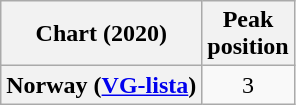<table class="wikitable plainrowheaders" style="text-align:center">
<tr>
<th scope="col">Chart (2020)</th>
<th scope="col">Peak<br>position</th>
</tr>
<tr>
<th scope="row">Norway (<a href='#'>VG-lista</a>)</th>
<td>3</td>
</tr>
</table>
